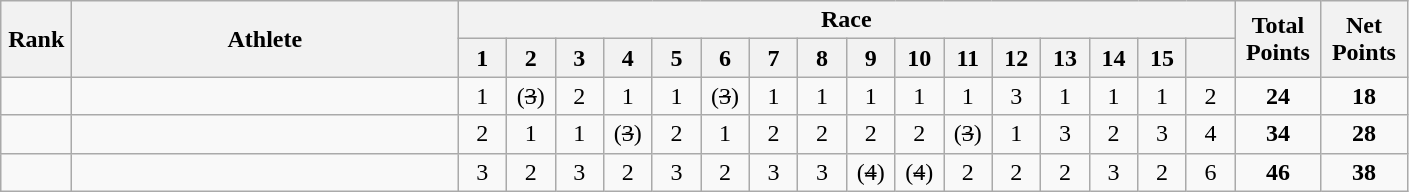<table | class="wikitable" style="text-align:center">
<tr>
<th rowspan="2" width=40>Rank</th>
<th rowspan="2" width=250>Athlete</th>
<th colspan="16">Race</th>
<th rowspan="2" width=50>Total Points</th>
<th rowspan="2" width=50>Net Points</th>
</tr>
<tr>
<th width=25>1</th>
<th width=25>2</th>
<th width=25>3</th>
<th width=25>4</th>
<th width=25>5</th>
<th width=25>6</th>
<th width=25>7</th>
<th width=25>8</th>
<th width=25>9</th>
<th width=25>10</th>
<th width=25>11</th>
<th width=25>12</th>
<th width=25>13</th>
<th width=25>14</th>
<th width=25>15</th>
<th width=25></th>
</tr>
<tr>
<td></td>
<td align="left"></td>
<td>1</td>
<td>(<s>3</s>)</td>
<td>2</td>
<td>1</td>
<td>1</td>
<td>(<s>3</s>)</td>
<td>1</td>
<td>1</td>
<td>1</td>
<td>1</td>
<td>1</td>
<td>3</td>
<td>1</td>
<td>1</td>
<td>1</td>
<td>2</td>
<td><strong>24</strong></td>
<td><strong>18</strong></td>
</tr>
<tr>
<td></td>
<td align="left"></td>
<td>2</td>
<td>1</td>
<td>1</td>
<td>(<s>3</s>)</td>
<td>2</td>
<td>1</td>
<td>2</td>
<td>2</td>
<td>2</td>
<td>2</td>
<td>(<s>3</s>)</td>
<td>1</td>
<td>3</td>
<td>2</td>
<td>3</td>
<td>4</td>
<td><strong>34</strong></td>
<td><strong>28</strong></td>
</tr>
<tr>
<td></td>
<td align="left"></td>
<td>3</td>
<td>2</td>
<td>3</td>
<td>2</td>
<td>3</td>
<td>2</td>
<td>3</td>
<td>3</td>
<td>(<s>4</s>)<br><s></s></td>
<td>(<s>4</s>)<br><s></s></td>
<td>2</td>
<td>2</td>
<td>2</td>
<td>3</td>
<td>2</td>
<td>6</td>
<td><strong>46</strong></td>
<td><strong>38</strong></td>
</tr>
</table>
